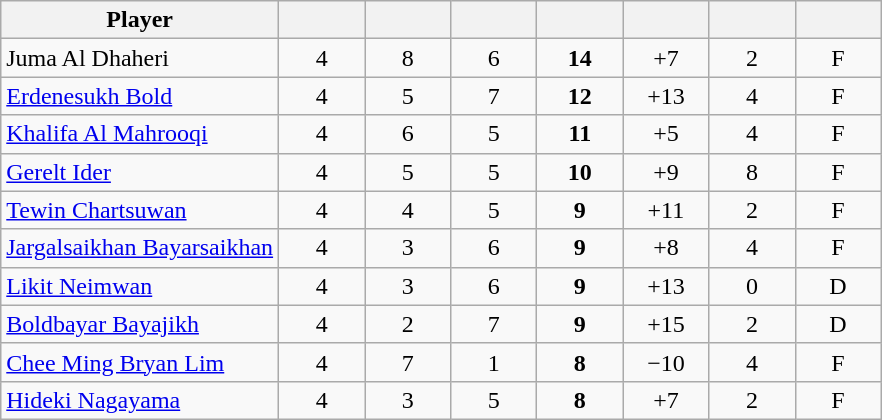<table class="wikitable sortable" style="text-align:center;">
<tr>
<th>Player</th>
<th style="width:50px;"></th>
<th style="width:50px;"></th>
<th style="width:50px;"></th>
<th style="width:50px;"></th>
<th style="width:50px;"></th>
<th style="width:50px;"></th>
<th style="width:50px;"></th>
</tr>
<tr>
<td style="text-align:left;"> Juma Al Dhaheri</td>
<td>4</td>
<td>8</td>
<td>6</td>
<td><strong>14</strong></td>
<td>+7</td>
<td>2</td>
<td>F</td>
</tr>
<tr>
<td style="text-align:left;"> <a href='#'>Erdenesukh Bold</a></td>
<td>4</td>
<td>5</td>
<td>7</td>
<td><strong>12</strong></td>
<td>+13</td>
<td>4</td>
<td>F</td>
</tr>
<tr>
<td style="text-align:left;"> <a href='#'>Khalifa Al Mahrooqi</a></td>
<td>4</td>
<td>6</td>
<td>5</td>
<td><strong>11</strong></td>
<td>+5</td>
<td>4</td>
<td>F</td>
</tr>
<tr>
<td style="text-align:left;"> <a href='#'>Gerelt Ider</a></td>
<td>4</td>
<td>5</td>
<td>5</td>
<td><strong>10</strong></td>
<td>+9</td>
<td>8</td>
<td>F</td>
</tr>
<tr>
<td style="text-align:left;"> <a href='#'>Tewin Chartsuwan</a></td>
<td>4</td>
<td>4</td>
<td>5</td>
<td><strong>9</strong></td>
<td>+11</td>
<td>2</td>
<td>F</td>
</tr>
<tr>
<td style="text-align:left;"> <a href='#'>Jargalsaikhan Bayarsaikhan</a></td>
<td>4</td>
<td>3</td>
<td>6</td>
<td><strong>9</strong></td>
<td>+8</td>
<td>4</td>
<td>F</td>
</tr>
<tr>
<td style="text-align:left;"> <a href='#'>Likit Neimwan</a></td>
<td>4</td>
<td>3</td>
<td>6</td>
<td><strong>9</strong></td>
<td>+13</td>
<td>0</td>
<td>D</td>
</tr>
<tr>
<td style="text-align:left;"> <a href='#'>Boldbayar Bayajikh</a></td>
<td>4</td>
<td>2</td>
<td>7</td>
<td><strong>9</strong></td>
<td>+15</td>
<td>2</td>
<td>D</td>
</tr>
<tr>
<td style="text-align:left;"> <a href='#'>Chee Ming Bryan Lim</a></td>
<td>4</td>
<td>7</td>
<td>1</td>
<td><strong>8</strong></td>
<td>−10</td>
<td>4</td>
<td>F</td>
</tr>
<tr>
<td style="text-align:left;"> <a href='#'>Hideki Nagayama</a></td>
<td>4</td>
<td>3</td>
<td>5</td>
<td><strong>8</strong></td>
<td>+7</td>
<td>2</td>
<td>F</td>
</tr>
</table>
